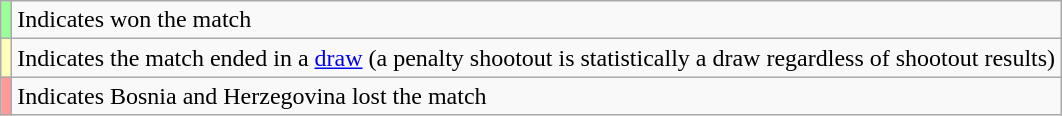<table class="wikitable plainrowheaders">
<tr>
<th scope="row" style="text-align:center; background:#9F9"></th>
<td>Indicates won the match</td>
</tr>
<tr>
<th scope="row" style="text-align:center; background:#ffb"></th>
<td>Indicates the match ended in a <a href='#'>draw</a> (a penalty shootout is statistically a draw regardless of shootout results)</td>
</tr>
<tr>
<th scope="row" style="text-align:center; background:#F99"></th>
<td>Indicates Bosnia and Herzegovina lost the match</td>
</tr>
</table>
